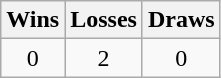<table class="wikitable">
<tr>
<th>Wins</th>
<th>Losses</th>
<th>Draws</th>
</tr>
<tr>
<td align=center>0</td>
<td align=center>2</td>
<td align=center>0</td>
</tr>
</table>
